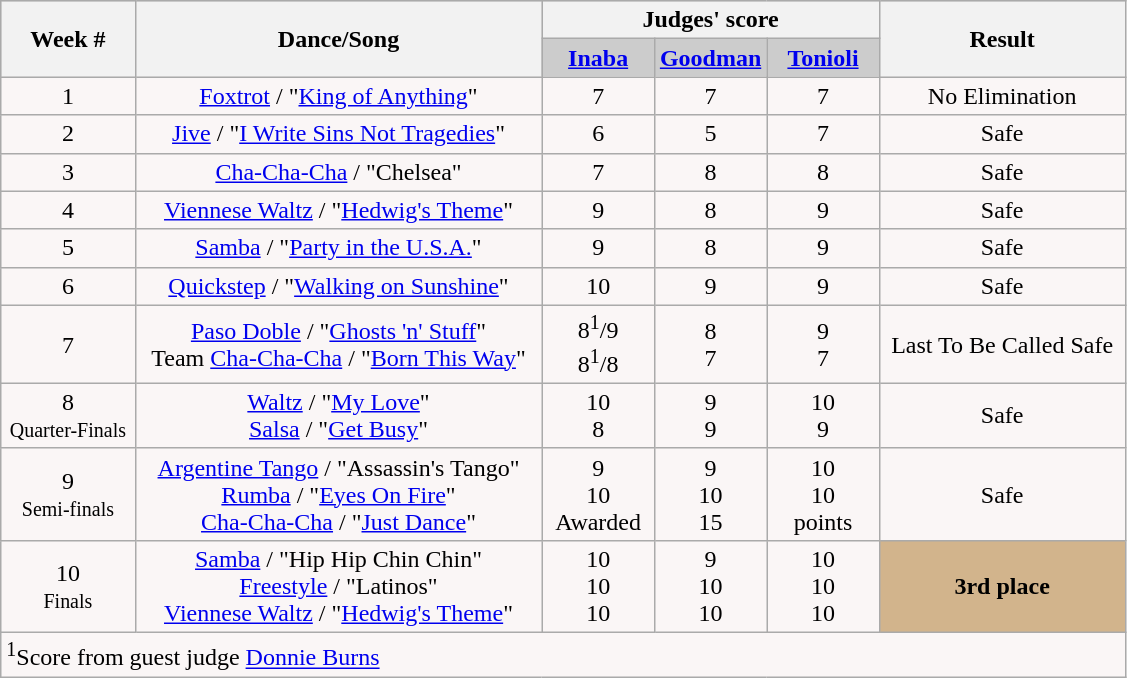<table class="wikitable collapsible collapsed">
<tr style="text-align: center; background:#ccc;">
<th rowspan="2">Week #</th>
<th rowspan="2">Dance/Song</th>
<th colspan="3">Judges' score</th>
<th rowspan="2">Result</th>
</tr>
<tr style="text-align: center; background:#ccc;">
<td style="width:10%; "><strong><a href='#'>Inaba</a></strong></td>
<td style="width:10%; "><strong><a href='#'>Goodman</a></strong></td>
<td style="width:10%; "><strong><a href='#'>Tonioli</a></strong></td>
</tr>
<tr style="text-align:center; background:#faf6f6;">
<td>1</td>
<td><a href='#'>Foxtrot</a> / "<a href='#'>King of Anything</a>"</td>
<td>7</td>
<td>7</td>
<td>7</td>
<td>No Elimination</td>
</tr>
<tr style="text-align: center; background:#faf6f6;">
<td>2</td>
<td><a href='#'>Jive</a> / "<a href='#'>I Write Sins Not Tragedies</a>"</td>
<td>6</td>
<td>5</td>
<td>7</td>
<td>Safe</td>
</tr>
<tr style="text-align: center; background:#faf6f6;">
<td>3</td>
<td><a href='#'>Cha-Cha-Cha</a> / "Chelsea"</td>
<td>7</td>
<td>8</td>
<td>8</td>
<td>Safe</td>
</tr>
<tr style="text-align:center; background:#faf6f6;">
<td>4</td>
<td><a href='#'>Viennese Waltz</a> / "<a href='#'>Hedwig's Theme</a>"</td>
<td>9</td>
<td>8</td>
<td>9</td>
<td>Safe</td>
</tr>
<tr style="text-align:center; background:#faf6f6;">
<td>5</td>
<td><a href='#'>Samba</a> / "<a href='#'>Party in the U.S.A.</a>"</td>
<td>9</td>
<td>8</td>
<td>9</td>
<td>Safe</td>
</tr>
<tr style="text-align: center; background:#faf6f6;">
<td>6</td>
<td><a href='#'>Quickstep</a> / "<a href='#'>Walking on Sunshine</a>"</td>
<td>10</td>
<td>9</td>
<td>9</td>
<td>Safe</td>
</tr>
<tr style="text-align: center; background:#faf6f6;">
<td>7</td>
<td><a href='#'>Paso Doble</a> / "<a href='#'>Ghosts 'n' Stuff</a>" <br> Team <a href='#'>Cha-Cha-Cha</a> / "<a href='#'>Born This Way</a>"</td>
<td>8<sup>1</sup>/9 <br> 8<sup>1</sup>/8</td>
<td>8 <br> 7</td>
<td>9 <br> 7</td>
<td>Last To Be Called Safe</td>
</tr>
<tr style="text-align: center; background:#faf6f6;">
<td>8<br><small>Quarter-Finals</small></td>
<td><a href='#'>Waltz</a> / "<a href='#'>My Love</a>"<br><a href='#'>Salsa</a> / "<a href='#'>Get Busy</a>"</td>
<td>10<br>8</td>
<td>9<br>9</td>
<td>10<br>9</td>
<td>Safe</td>
</tr>
<tr style="text-align: center; background:#faf6f6;">
<td>9<br><small>Semi-finals</small></td>
<td><a href='#'>Argentine Tango</a> / "Assassin's Tango"<br><a href='#'>Rumba</a> / "<a href='#'>Eyes On Fire</a>"<br><a href='#'>Cha-Cha-Cha</a> / "<a href='#'>Just Dance</a>"</td>
<td>9<br>10<br>Awarded</td>
<td>9<br>10<br>15</td>
<td>10<br>10<br>points</td>
<td>Safe</td>
</tr>
<tr style="text-align: center; background:#faf6f6;">
<td>10<br><small>Finals</small></td>
<td><a href='#'>Samba</a> / "Hip Hip Chin Chin"<br><a href='#'>Freestyle</a> / "Latinos"<br><a href='#'>Viennese Waltz</a> / "<a href='#'>Hedwig's Theme</a>"</td>
<td>10<br>10<br>10</td>
<td>9<br>10<br>10</td>
<td>10<br>10<br>10</td>
<th style="background:tan;">3rd place</th>
</tr>
<tr style="text-align: center; background:#faf6f6;">
<td colspan="6" style="background:#faf6f6; text-align:left;"><sup>1</sup>Score from guest judge <a href='#'>Donnie Burns</a></td>
</tr>
</table>
